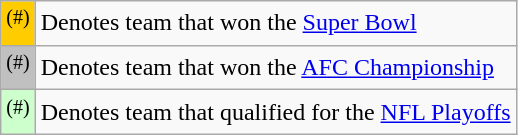<table class="wikitable">
<tr>
<td bgcolor=#FFCC00 align=center width=10px><sup>(#)</sup></td>
<td>Denotes team that won the <a href='#'>Super Bowl</a></td>
</tr>
<tr>
<td bgcolor=#C0C0C0 align=center width=10px><sup>(#)</sup></td>
<td>Denotes team that won the <a href='#'>AFC Championship</a></td>
</tr>
<tr>
<td bgcolor=#CCFFCC align=center width=10px><sup>(#)</sup></td>
<td>Denotes team that qualified for the <a href='#'>NFL Playoffs</a></td>
</tr>
</table>
